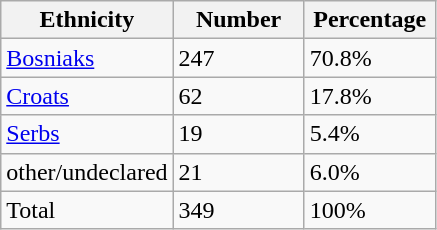<table class="wikitable">
<tr>
<th width="100px">Ethnicity</th>
<th width="80px">Number</th>
<th width="80px">Percentage</th>
</tr>
<tr>
<td><a href='#'>Bosniaks</a></td>
<td>247</td>
<td>70.8%</td>
</tr>
<tr>
<td><a href='#'>Croats</a></td>
<td>62</td>
<td>17.8%</td>
</tr>
<tr>
<td><a href='#'>Serbs</a></td>
<td>19</td>
<td>5.4%</td>
</tr>
<tr>
<td>other/undeclared</td>
<td>21</td>
<td>6.0%</td>
</tr>
<tr>
<td>Total</td>
<td>349</td>
<td>100%</td>
</tr>
</table>
